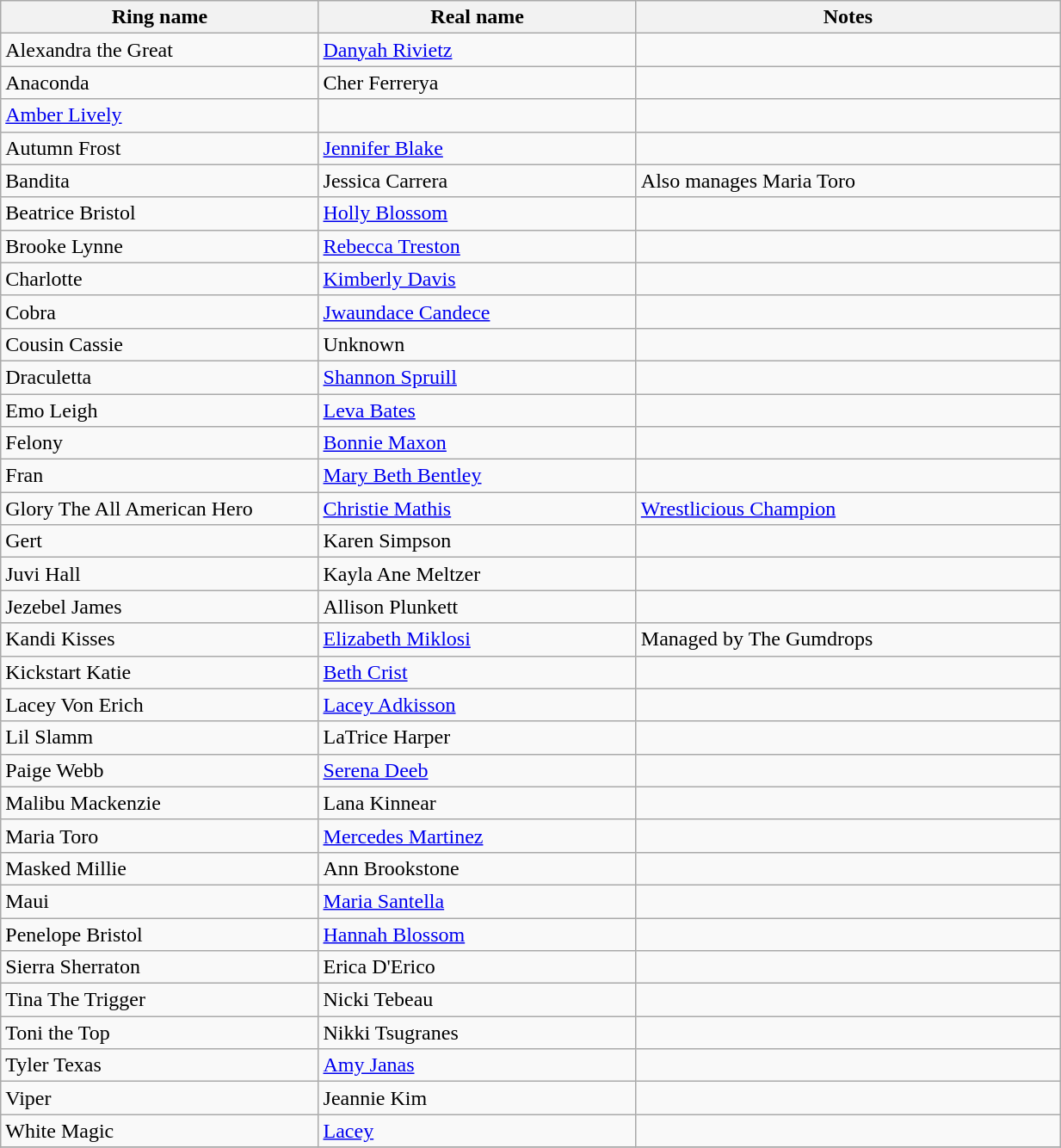<table class="wikitable sortable" align="left center" style="width:65%;">
<tr>
<th style="width:15%;">Ring name</th>
<th style="width:15%;">Real name</th>
<th style="width:20%;">Notes</th>
</tr>
<tr>
<td>Alexandra the Great</td>
<td><a href='#'>Danyah Rivietz</a></td>
<td></td>
</tr>
<tr>
<td>Anaconda</td>
<td>Cher Ferrerya</td>
<td></td>
</tr>
<tr>
<td><a href='#'>Amber Lively</a></td>
<td></td>
<td></td>
</tr>
<tr>
<td>Autumn Frost</td>
<td><a href='#'>Jennifer Blake</a></td>
<td></td>
</tr>
<tr>
<td>Bandita</td>
<td>Jessica Carrera</td>
<td>Also manages Maria Toro</td>
</tr>
<tr>
<td>Beatrice Bristol</td>
<td><a href='#'>Holly Blossom</a></td>
<td></td>
</tr>
<tr>
<td>Brooke Lynne</td>
<td><a href='#'>Rebecca Treston</a></td>
<td></td>
</tr>
<tr>
<td>Charlotte</td>
<td><a href='#'>Kimberly Davis</a></td>
<td></td>
</tr>
<tr>
<td>Cobra</td>
<td><a href='#'>Jwaundace Candece</a></td>
<td></td>
</tr>
<tr>
<td>Cousin Cassie</td>
<td>Unknown</td>
<td></td>
</tr>
<tr>
<td>Draculetta</td>
<td><a href='#'>Shannon Spruill</a></td>
<td></td>
</tr>
<tr>
<td>Emo Leigh</td>
<td><a href='#'>Leva Bates</a></td>
<td></td>
</tr>
<tr>
<td>Felony</td>
<td><a href='#'>Bonnie Maxon</a></td>
<td></td>
</tr>
<tr>
<td>Fran</td>
<td><a href='#'>Mary Beth Bentley</a></td>
<td></td>
</tr>
<tr>
<td>Glory The All American Hero</td>
<td><a href='#'>Christie Mathis</a></td>
<td><a href='#'>Wrestlicious Champion</a></td>
</tr>
<tr>
<td>Gert</td>
<td>Karen Simpson</td>
<td></td>
</tr>
<tr>
<td>Juvi Hall</td>
<td>Kayla Ane Meltzer</td>
<td></td>
</tr>
<tr>
<td>Jezebel James</td>
<td>Allison Plunkett</td>
<td></td>
</tr>
<tr>
<td>Kandi Kisses</td>
<td><a href='#'>Elizabeth Miklosi</a></td>
<td>Managed by The Gumdrops</td>
</tr>
<tr>
<td>Kickstart Katie</td>
<td><a href='#'>Beth Crist</a></td>
<td></td>
</tr>
<tr>
<td>Lacey Von Erich</td>
<td><a href='#'>Lacey Adkisson</a></td>
<td></td>
</tr>
<tr>
<td>Lil Slamm</td>
<td>LaTrice Harper</td>
<td></td>
</tr>
<tr>
<td>Paige Webb</td>
<td><a href='#'>Serena Deeb</a></td>
<td></td>
</tr>
<tr>
<td>Malibu Mackenzie</td>
<td>Lana Kinnear</td>
<td></td>
</tr>
<tr>
<td>Maria Toro</td>
<td><a href='#'>Mercedes Martinez</a></td>
<td></td>
</tr>
<tr>
<td>Masked Millie</td>
<td>Ann Brookstone</td>
<td></td>
</tr>
<tr>
<td>Maui</td>
<td><a href='#'>Maria Santella</a></td>
<td></td>
</tr>
<tr>
<td>Penelope Bristol</td>
<td><a href='#'>Hannah Blossom</a></td>
<td></td>
</tr>
<tr>
<td>Sierra Sherraton</td>
<td>Erica D'Erico</td>
<td></td>
</tr>
<tr>
<td>Tina The Trigger</td>
<td>Nicki Tebeau</td>
<td></td>
</tr>
<tr>
<td>Toni the Top</td>
<td>Nikki Tsugranes</td>
<td></td>
</tr>
<tr>
<td>Tyler Texas</td>
<td><a href='#'>Amy Janas</a></td>
<td></td>
</tr>
<tr>
<td>Viper</td>
<td>Jeannie Kim</td>
<td></td>
</tr>
<tr>
<td>White Magic</td>
<td><a href='#'>Lacey</a></td>
<td></td>
</tr>
<tr>
</tr>
</table>
